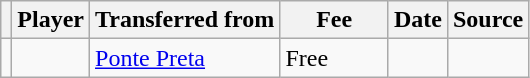<table class="wikitable plainrowheaders sortable">
<tr>
<th></th>
<th scope="col">Player</th>
<th>Transferred from</th>
<th style="width: 65px;">Fee</th>
<th scope="col">Date</th>
<th scope="col">Source</th>
</tr>
<tr>
<td align="center"></td>
<td></td>
<td> <a href='#'>Ponte Preta</a></td>
<td>Free</td>
<td></td>
<td></td>
</tr>
</table>
